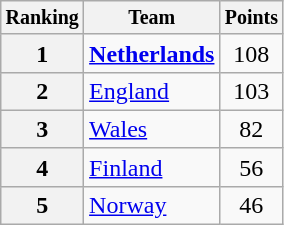<table class="wikitable">
<tr style="font-size:10pt;font-weight:bold">
<th>Ranking</th>
<th>Team</th>
<th>Points</th>
</tr>
<tr>
<th>1</th>
<td> <strong><a href='#'>Netherlands</a></strong></td>
<td align=center>108</td>
</tr>
<tr>
<th>2</th>
<td> <a href='#'>England</a></td>
<td align=center>103</td>
</tr>
<tr>
<th>3</th>
<td> <a href='#'>Wales</a></td>
<td align=center>82</td>
</tr>
<tr>
<th>4</th>
<td> <a href='#'>Finland</a></td>
<td align=center>56</td>
</tr>
<tr>
<th>5</th>
<td> <a href='#'>Norway</a></td>
<td align=center>46</td>
</tr>
</table>
